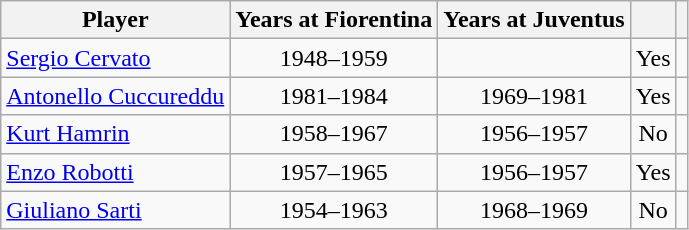<table class="wikitable sortable " style=text-align:center font-size:85%;>
<tr>
<th scope="col">Player</th>
<th scope="col">Years at Fiorentina</th>
<th scope="col">Years at Juventus</th>
<th scope="col"></th>
<th scope="col" class="unsortable"></th>
</tr>
<tr>
<td scope="row" align=left><a href='#'>Sergio Cervato</a></td>
<td>1948–1959</td>
<td></td>
<td>Yes</td>
<td></td>
</tr>
<tr>
<td scope="row" align=left><a href='#'>Antonello Cuccureddu</a></td>
<td>1981–1984</td>
<td>1969–1981</td>
<td>Yes</td>
<td></td>
</tr>
<tr>
<td scope="row" align=left><a href='#'>Kurt Hamrin</a></td>
<td>1958–1967</td>
<td>1956–1957</td>
<td>No</td>
<td></td>
</tr>
<tr>
<td scope="row" align=left><a href='#'>Enzo Robotti</a></td>
<td>1957–1965</td>
<td>1956–1957</td>
<td>Yes</td>
<td></td>
</tr>
<tr>
<td scope="row" align=left><a href='#'>Giuliano Sarti</a></td>
<td>1954–1963</td>
<td>1968–1969</td>
<td>No</td>
<td></td>
</tr>
</table>
